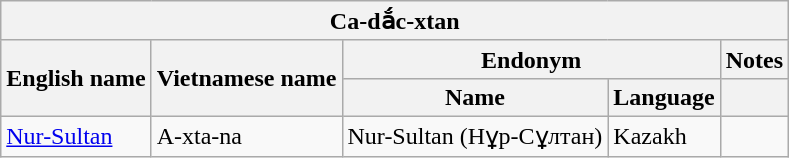<table class="wikitable sortable">
<tr>
<th colspan="5"> Ca-dắc-xtan</th>
</tr>
<tr>
<th rowspan="2">English name</th>
<th rowspan="2">Vietnamese name</th>
<th colspan="2">Endonym</th>
<th>Notes</th>
</tr>
<tr>
<th>Name</th>
<th>Language</th>
<th></th>
</tr>
<tr>
<td><a href='#'>Nur-Sultan</a></td>
<td>A-xta-na</td>
<td>Nur-Sultan (Нұр-Сұлтан)</td>
<td>Kazakh</td>
<td></td>
</tr>
</table>
